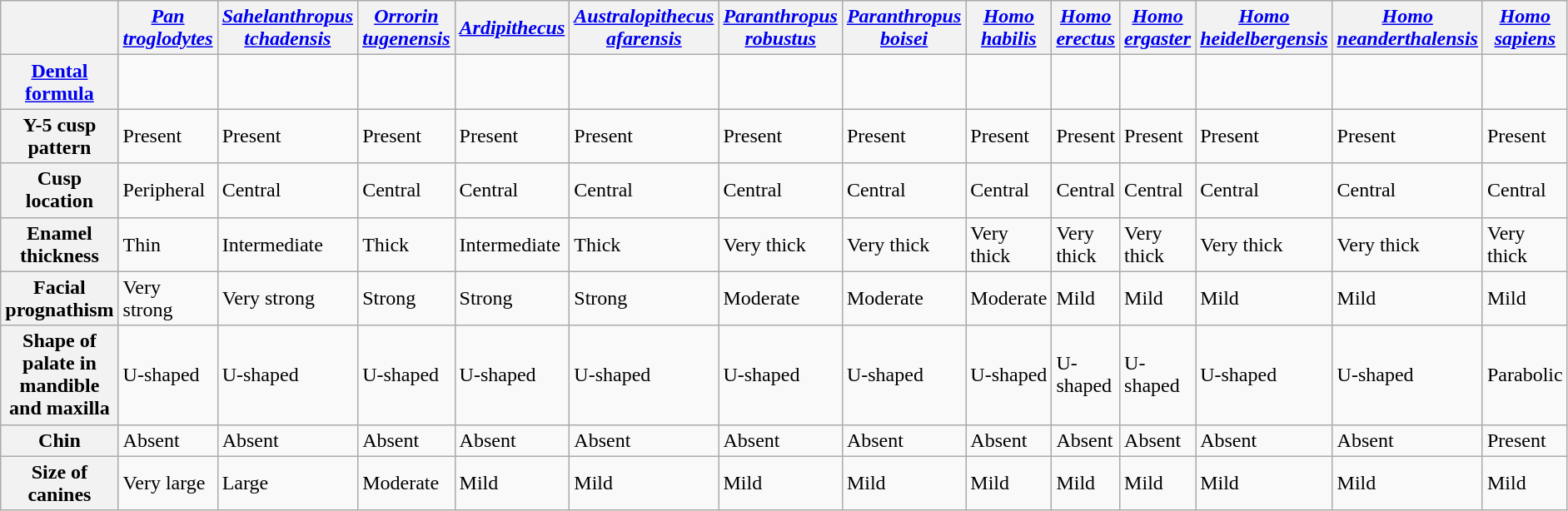<table class="wikitable">
<tr>
<th></th>
<th><em><a href='#'>Pan troglodytes</a></em></th>
<th><em><a href='#'>Sahelanthropus tchadensis</a></em></th>
<th><em><a href='#'>Orrorin tugenensis</a></em></th>
<th><em><a href='#'>Ardipithecus</a></em></th>
<th><em><a href='#'>Australopithecus afarensis</a></em></th>
<th><em><a href='#'>Paranthropus robustus</a></em></th>
<th><em><a href='#'>Paranthropus boisei</a></em></th>
<th><em><a href='#'>Homo habilis</a></em></th>
<th><em><a href='#'>Homo erectus</a></em></th>
<th><em><a href='#'>Homo ergaster</a></em></th>
<th><em><a href='#'>Homo heidelbergensis</a></em></th>
<th><em><a href='#'>Homo neanderthalensis</a></em></th>
<th><em><a href='#'>Homo sapiens</a></em></th>
</tr>
<tr>
<th><a href='#'>Dental formula</a></th>
<td></td>
<td></td>
<td></td>
<td></td>
<td></td>
<td></td>
<td></td>
<td></td>
<td></td>
<td></td>
<td></td>
<td></td>
<td></td>
</tr>
<tr>
<th>Y-5 cusp pattern</th>
<td>Present</td>
<td>Present</td>
<td>Present</td>
<td>Present</td>
<td>Present</td>
<td>Present</td>
<td>Present</td>
<td>Present</td>
<td>Present</td>
<td>Present</td>
<td>Present</td>
<td>Present</td>
<td>Present</td>
</tr>
<tr>
<th>Cusp location</th>
<td>Peripheral</td>
<td>Central</td>
<td>Central</td>
<td>Central</td>
<td>Central</td>
<td>Central</td>
<td>Central</td>
<td>Central</td>
<td>Central</td>
<td>Central</td>
<td>Central</td>
<td>Central</td>
<td>Central</td>
</tr>
<tr>
<th>Enamel thickness</th>
<td>Thin</td>
<td>Intermediate</td>
<td>Thick</td>
<td>Intermediate</td>
<td>Thick</td>
<td>Very thick</td>
<td>Very thick</td>
<td>Very thick</td>
<td>Very thick</td>
<td>Very thick</td>
<td>Very thick</td>
<td>Very thick</td>
<td>Very thick</td>
</tr>
<tr>
<th>Facial prognathism</th>
<td>Very strong</td>
<td>Very strong</td>
<td>Strong</td>
<td>Strong</td>
<td>Strong</td>
<td>Moderate</td>
<td>Moderate</td>
<td>Moderate</td>
<td>Mild</td>
<td>Mild</td>
<td>Mild</td>
<td>Mild</td>
<td>Mild</td>
</tr>
<tr>
<th>Shape of palate in mandible and maxilla</th>
<td>U-shaped</td>
<td>U-shaped</td>
<td>U-shaped</td>
<td>U-shaped</td>
<td>U-shaped</td>
<td>U-shaped</td>
<td>U-shaped</td>
<td>U-shaped</td>
<td>U-shaped</td>
<td>U-shaped</td>
<td>U-shaped</td>
<td>U-shaped</td>
<td>Parabolic</td>
</tr>
<tr>
<th>Chin</th>
<td>Absent</td>
<td>Absent</td>
<td>Absent</td>
<td>Absent</td>
<td>Absent</td>
<td>Absent</td>
<td>Absent</td>
<td>Absent</td>
<td>Absent</td>
<td>Absent</td>
<td>Absent</td>
<td>Absent</td>
<td>Present</td>
</tr>
<tr>
<th>Size of canines</th>
<td>Very large</td>
<td>Large</td>
<td>Moderate</td>
<td>Mild</td>
<td>Mild</td>
<td>Mild</td>
<td>Mild</td>
<td>Mild</td>
<td>Mild</td>
<td>Mild</td>
<td>Mild</td>
<td>Mild</td>
<td>Mild</td>
</tr>
</table>
